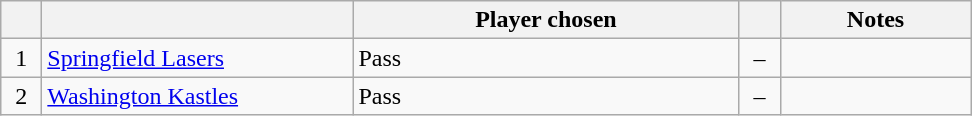<table class="wikitable" style="text-align:left">
<tr>
<th width="20px"></th>
<th width="200px"></th>
<th width="250px">Player chosen</th>
<th width="20px"></th>
<th width="120px">Notes</th>
</tr>
<tr>
<td style="text-align:center">1</td>
<td><a href='#'>Springfield Lasers</a></td>
<td>Pass</td>
<td style="text-align:center">–</td>
<td></td>
</tr>
<tr>
<td style="text-align:center">2</td>
<td><a href='#'>Washington Kastles</a></td>
<td>Pass</td>
<td style="text-align:center">–</td>
<td></td>
</tr>
</table>
